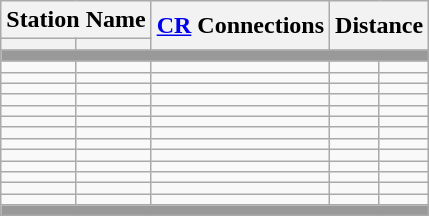<table class="wikitable">
<tr>
<th colspan="2">Station Name</th>
<th rowspan="2"><a href='#'>CR</a> Connections</th>
<th colspan="2" rowspan="2">Distance<br></th>
</tr>
<tr>
<th></th>
<th></th>
</tr>
<tr style = "background:#999999; height: 2pt">
<td colspan = "8"></td>
</tr>
<tr>
<td></td>
<td></td>
<td></td>
<td></td>
<td></td>
</tr>
<tr>
<td></td>
<td></td>
<td></td>
<td></td>
<td></td>
</tr>
<tr>
<td></td>
<td></td>
<td></td>
<td></td>
<td></td>
</tr>
<tr>
<td></td>
<td></td>
<td></td>
<td></td>
<td></td>
</tr>
<tr>
<td></td>
<td></td>
<td></td>
<td></td>
<td></td>
</tr>
<tr>
<td></td>
<td></td>
<td></td>
<td></td>
<td></td>
</tr>
<tr>
<td></td>
<td></td>
<td></td>
<td></td>
<td></td>
</tr>
<tr>
<td></td>
<td></td>
<td></td>
<td></td>
<td></td>
</tr>
<tr>
<td></td>
<td></td>
<td></td>
<td></td>
<td></td>
</tr>
<tr>
<td></td>
<td></td>
<td></td>
<td></td>
<td></td>
</tr>
<tr>
<td></td>
<td></td>
<td></td>
<td></td>
<td></td>
</tr>
<tr>
<td></td>
<td></td>
<td></td>
<td></td>
<td></td>
</tr>
<tr>
<td></td>
<td></td>
<td></td>
<td></td>
<td></td>
</tr>
<tr style = "background:#999999; height: 2pt">
<td colspan = "8"></td>
</tr>
</table>
